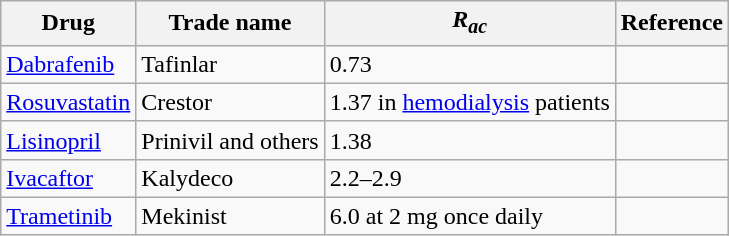<table class="wikitable">
<tr>
<th>Drug</th>
<th>Trade name</th>
<th><em>R<sub>ac</sub></em></th>
<th>Reference</th>
</tr>
<tr>
<td><a href='#'>Dabrafenib</a></td>
<td>Tafinlar</td>
<td>0.73</td>
<td></td>
</tr>
<tr>
<td><a href='#'>Rosuvastatin</a></td>
<td>Crestor</td>
<td>1.37 in <a href='#'>hemodialysis</a> patients</td>
<td></td>
</tr>
<tr>
<td><a href='#'>Lisinopril</a></td>
<td>Prinivil and others</td>
<td>1.38</td>
<td></td>
</tr>
<tr>
<td><a href='#'>Ivacaftor</a></td>
<td>Kalydeco</td>
<td>2.2–2.9</td>
<td></td>
</tr>
<tr>
<td><a href='#'>Trametinib</a></td>
<td>Mekinist</td>
<td>6.0 at 2 mg once daily</td>
<td></td>
</tr>
</table>
